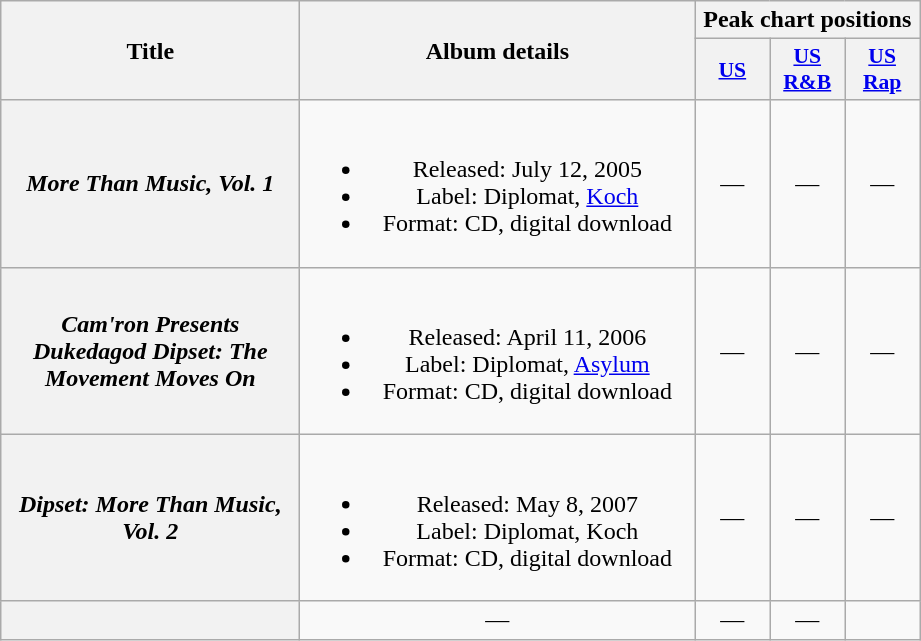<table class="wikitable plainrowheaders" style="text-align:center;">
<tr>
<th scope="col" rowspan="2" style="width:12em;">Title</th>
<th scope="col" rowspan="2" style="width:16em;">Album details</th>
<th scope="col" colspan="3">Peak chart positions</th>
</tr>
<tr>
<th scope="col" style="width:3em;font-size:90%;"><a href='#'>US</a></th>
<th scope="col" style="width:3em;font-size:90%;"><a href='#'>US R&B</a></th>
<th scope="col" style="width:3em;font-size:90%;"><a href='#'>US<br>Rap</a></th>
</tr>
<tr>
<th scope="row"><em>More Than Music, Vol. 1</em></th>
<td><br><ul><li>Released: July 12, 2005</li><li>Label: Diplomat, <a href='#'>Koch</a></li><li>Format: CD, digital download</li></ul></td>
<td>—</td>
<td>—</td>
<td>—</td>
</tr>
<tr>
<th scope="row"><em>Cam'ron Presents Dukedagod Dipset: The Movement Moves On</em></th>
<td><br><ul><li>Released: April 11, 2006</li><li>Label: Diplomat, <a href='#'>Asylum</a></li><li>Format: CD, digital download</li></ul></td>
<td>—</td>
<td>—</td>
<td>—</td>
</tr>
<tr>
<th scope="row"><em>Dipset: More Than Music, Vol. 2</em></th>
<td><br><ul><li>Released: May 8, 2007</li><li>Label: Diplomat, Koch</li><li>Format: CD, digital download</li></ul></td>
<td>—</td>
<td>—</td>
<td>—</td>
</tr>
<tr>
<th></th>
<td>—</td>
<td>—</td>
<td>—</td>
</tr>
</table>
